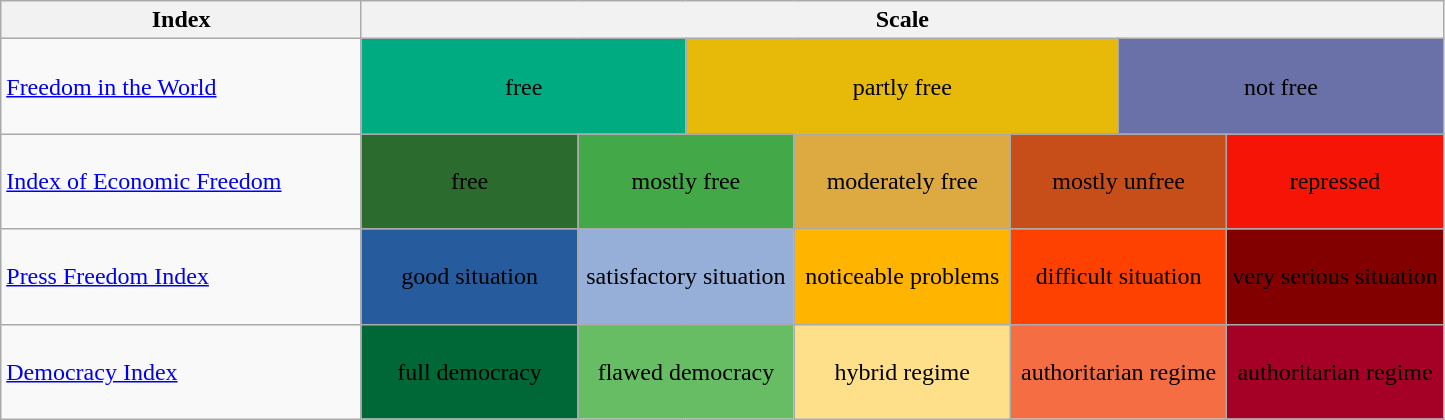<table class="wikitable" style="text-align:center;">
<tr>
<th>Index</th>
<th colspan="60">Scale</th>
</tr>
<tr>
<td style="width:25%; height:3.5em; text-align:left;"><a href='#'>Freedom in the World</a></td>
<td colspan="20"  style="width:25%; background:rgb(0, 171, 129);"><span>free</span></td>
<td colspan="20"  style="width:25%; background:rgb(231, 186, 9);"><span> partly free</span></td>
<td colspan="20"  style="width:25%; background:rgb(106, 113, 168);"><span>not free</span></td>
</tr>
<tr>
<td style="width:25%; height:3.5em; text-align:left;"><a href='#'>Index of Economic Freedom</a></td>
<td colspan="12"  style="width:15%; background:#2b6b2e;"><span> free</span></td>
<td colspan="12"  style="width:15%; background:#43a847;"><span>mostly free</span></td>
<td colspan="12"  style="width:15%; background:#dcaa41;"><span>moderately free</span></td>
<td colspan="12"  style="width:15%; background:#c84e19;"><span>mostly unfree</span></td>
<td colspan="12"  style="width:15%; background:#f51405;"><span> repressed</span></td>
</tr>
<tr>
<td style="width:25%; height:3.5em; text-align:left;"><a href='#'>Press Freedom Index</a></td>
<td colspan="12"  style="width:15%; background:rgb(38, 92, 157);"><span>good situation</span></td>
<td colspan="12"  style="width:15%; background:rgb(150, 175, 216);"><span> satisfactory situation</span></td>
<td colspan="12"  style="width:15%; background:rgb(255, 180, 0);"><span>noticeable problems</span></td>
<td colspan="12"  style="width:15%; background:rgb(255, 65, 0);"><span>difficult situation</span></td>
<td colspan="12"  style="width:15%; background:rgb(130, 0, 0);"><span>very serious situation</span></td>
</tr>
<tr>
<td style="width:25%; height:3.5em; text-align:left;"><a href='#'>Democracy Index</a></td>
<td colspan="12"  style="width:15%; background:rgb(0, 104, 55);"><span>full democracy</span></td>
<td colspan="12"  style="width:15%; background:rgb(102, 189, 99);"><span>flawed democracy</span></td>
<td colspan="12"  style="width:15%; background:rgb(254, 224, 139);"><span> hybrid regime</span></td>
<td colspan="12"  style="width:15%; background:rgb(244, 109, 67);"><span>authoritarian regime</span></td>
<td colspan="12"  style="width:15%; background:rgb(165, 0, 38);"><span> authoritarian regime</span></td>
</tr>
</table>
